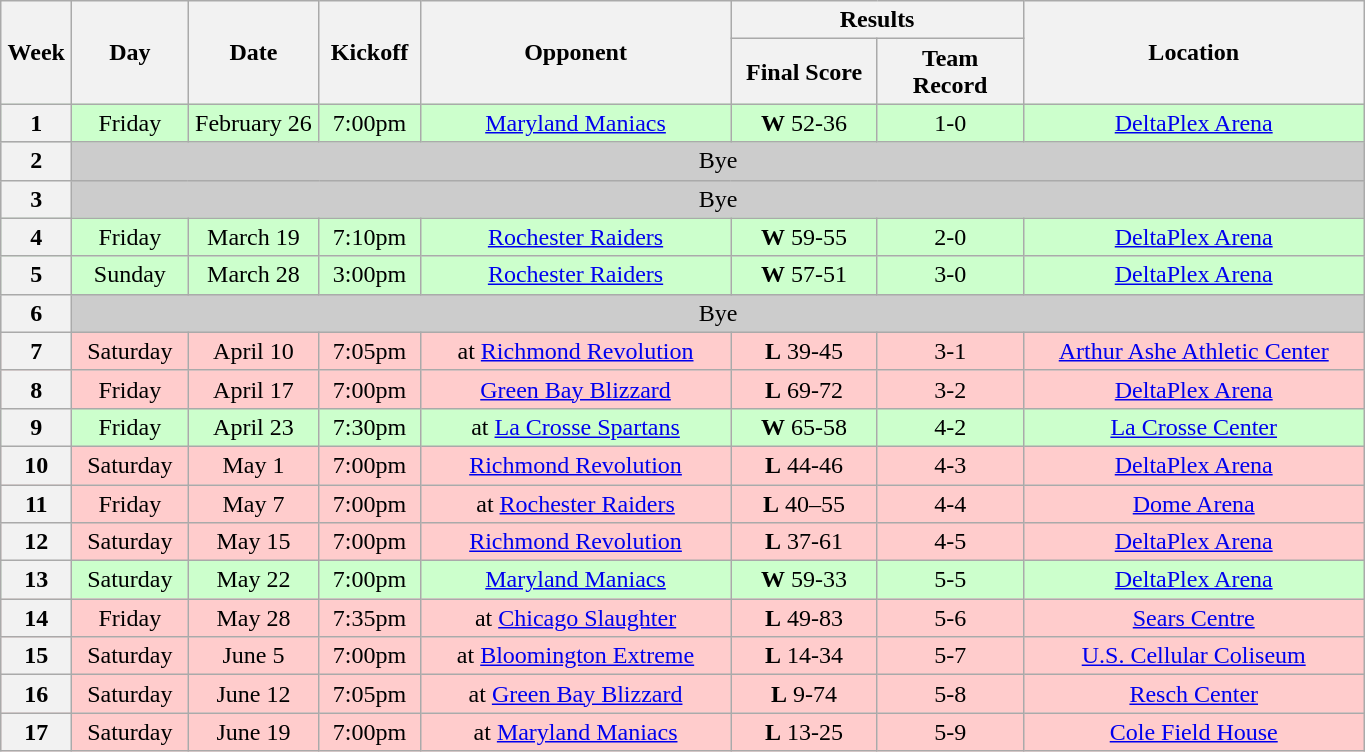<table class="wikitable">
<tr>
<th rowspan="2" width="40">Week</th>
<th rowspan="2" width="70">Day</th>
<th rowspan="2" width="80">Date</th>
<th rowspan="2" width="60">Kickoff</th>
<th rowspan="2" width="200">Opponent</th>
<th colspan="2" width="180">Results</th>
<th rowspan="2" width="220">Location</th>
</tr>
<tr>
<th width="90">Final Score</th>
<th width="90">Team Record</th>
</tr>
<tr align="center" bgcolor="#CCFFCC">
<th>1</th>
<td align="center">Friday</td>
<td align="center">February 26</td>
<td align="center">7:00pm</td>
<td align="center"><a href='#'>Maryland Maniacs</a></td>
<td align="center"><strong>W</strong> 52-36</td>
<td align="center">1-0</td>
<td align="center"><a href='#'>DeltaPlex Arena</a></td>
</tr>
<tr style="background: #CCCCCC;">
<th>2</th>
<td colSpan=7 align="center">Bye</td>
</tr>
<tr style="background: #CCCCCC;">
<th>3</th>
<td colSpan=7 align="center">Bye</td>
</tr>
<tr align="center" bgcolor="#CCFFCC">
<th>4</th>
<td align="center">Friday</td>
<td align="center">March 19</td>
<td align="center">7:10pm</td>
<td align="center"><a href='#'>Rochester Raiders</a></td>
<td align="center"><strong>W</strong> 59-55</td>
<td align="center">2-0</td>
<td align="center"><a href='#'>DeltaPlex Arena</a></td>
</tr>
<tr align="center" bgcolor="#CCFFCC">
<th>5</th>
<td align="center">Sunday</td>
<td align="center">March 28</td>
<td align="center">3:00pm</td>
<td align="center"><a href='#'>Rochester Raiders</a></td>
<td align="center"><strong>W</strong> 57-51</td>
<td align="center">3-0</td>
<td align="center"><a href='#'>DeltaPlex Arena</a></td>
</tr>
<tr style="background: #CCCCCC;">
<th>6</th>
<td colSpan=7 align="center">Bye</td>
</tr>
<tr align="center" bgcolor="#FFCCCC">
<th>7</th>
<td align="center">Saturday</td>
<td align="center">April 10</td>
<td align="center">7:05pm</td>
<td align="center">at <a href='#'>Richmond Revolution</a></td>
<td align="center"><strong>L</strong> 39-45</td>
<td align="center">3-1</td>
<td align="center"><a href='#'>Arthur Ashe Athletic Center</a></td>
</tr>
<tr align="center" bgcolor="#FFCCCC">
<th>8</th>
<td align="center">Friday</td>
<td align="center">April 17</td>
<td align="center">7:00pm</td>
<td align="center"><a href='#'>Green Bay Blizzard</a></td>
<td align="center"><strong>L</strong> 69-72</td>
<td align="center">3-2</td>
<td align="center"><a href='#'>DeltaPlex Arena</a></td>
</tr>
<tr align="center" bgcolor="#CCFFCC">
<th>9</th>
<td align="center">Friday</td>
<td align="center">April 23</td>
<td align="center">7:30pm</td>
<td align="center">at <a href='#'>La Crosse Spartans</a></td>
<td align="center"><strong>W</strong> 65-58</td>
<td align="center">4-2</td>
<td align="center"><a href='#'>La Crosse Center</a></td>
</tr>
<tr align="center" bgcolor="#FFCCCC">
<th>10</th>
<td align="center">Saturday</td>
<td align="center">May 1</td>
<td align="center">7:00pm</td>
<td align="center"><a href='#'>Richmond Revolution</a></td>
<td align="center"><strong>L</strong> 44-46</td>
<td align="center">4-3</td>
<td align="center"><a href='#'>DeltaPlex  Arena</a></td>
</tr>
<tr align="center" bgcolor="#FFCCCC">
<th>11</th>
<td align="center">Friday</td>
<td align="center">May 7</td>
<td align="center">7:00pm</td>
<td align="center">at <a href='#'>Rochester Raiders</a></td>
<td align="center"><strong>L</strong> 40–55</td>
<td align="center">4-4</td>
<td align="center"><a href='#'>Dome Arena</a></td>
</tr>
<tr align="center" bgcolor="#FFCCCC">
<th>12</th>
<td align="center">Saturday</td>
<td align="center">May 15</td>
<td align="center">7:00pm</td>
<td align="center"><a href='#'>Richmond Revolution</a></td>
<td align="center"><strong>L</strong> 37-61</td>
<td align="center">4-5</td>
<td align="center"><a href='#'>DeltaPlex Arena</a></td>
</tr>
<tr align="center" bgcolor="#CCFFCC">
<th>13</th>
<td align="center">Saturday</td>
<td align="center">May 22</td>
<td align="center">7:00pm</td>
<td align="center"><a href='#'>Maryland Maniacs</a></td>
<td align="center"><strong>W</strong> 59-33</td>
<td align="center">5-5</td>
<td align="center"><a href='#'>DeltaPlex Arena</a></td>
</tr>
<tr align="center" bgcolor="#FFCCCC">
<th>14</th>
<td align="center">Friday</td>
<td align="center">May 28</td>
<td align="center">7:35pm</td>
<td align="center">at <a href='#'>Chicago Slaughter</a></td>
<td align="center"><strong>L</strong> 49-83</td>
<td align="center">5-6</td>
<td align="center"><a href='#'>Sears Centre</a></td>
</tr>
<tr align="center" bgcolor="#FFCCCC">
<th>15</th>
<td align="center">Saturday</td>
<td align="center">June 5</td>
<td align="center">7:00pm</td>
<td align="center">at <a href='#'>Bloomington Extreme</a></td>
<td align="center"><strong>L</strong> 14-34</td>
<td align="center">5-7</td>
<td align="center"><a href='#'>U.S. Cellular Coliseum</a></td>
</tr>
<tr align="center" bgcolor="#FFCCCC">
<th>16</th>
<td align="center">Saturday</td>
<td align="center">June 12</td>
<td align="center">7:05pm</td>
<td align="center">at <a href='#'>Green Bay Blizzard</a></td>
<td align="center"><strong>L</strong> 9-74</td>
<td align="center">5-8</td>
<td align="center"><a href='#'>Resch Center</a></td>
</tr>
<tr align="center" bgcolor="#FFCCCC">
<th>17</th>
<td align="center">Saturday</td>
<td align="center">June 19</td>
<td align="center">7:00pm</td>
<td align="center">at <a href='#'>Maryland Maniacs</a></td>
<td align="center"><strong>L</strong> 13-25</td>
<td align="center">5-9</td>
<td align="center"><a href='#'>Cole Field House</a></td>
</tr>
</table>
